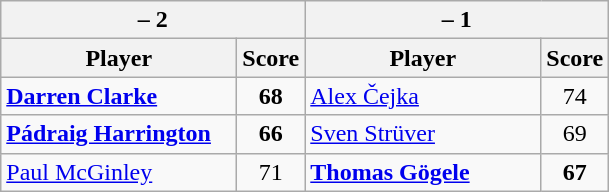<table class=wikitable>
<tr>
<th colspan=2> – 2</th>
<th colspan=2> – 1</th>
</tr>
<tr>
<th width=150>Player</th>
<th>Score</th>
<th width=150>Player</th>
<th>Score</th>
</tr>
<tr>
<td><strong><a href='#'>Darren Clarke</a></strong></td>
<td align=center><strong>68</strong></td>
<td><a href='#'>Alex Čejka</a></td>
<td align=center>74</td>
</tr>
<tr>
<td><strong><a href='#'>Pádraig Harrington</a></strong></td>
<td align=center><strong>66</strong></td>
<td><a href='#'>Sven Strüver</a></td>
<td align=center>69</td>
</tr>
<tr>
<td><a href='#'>Paul McGinley</a></td>
<td align=center>71</td>
<td><strong><a href='#'>Thomas Gögele</a></strong></td>
<td align=center><strong>67</strong></td>
</tr>
</table>
